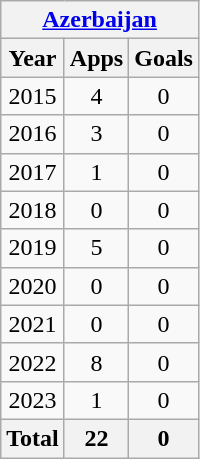<table class="wikitable" style="text-align:center">
<tr>
<th colspan=3><a href='#'>Azerbaijan</a></th>
</tr>
<tr>
<th>Year</th>
<th>Apps</th>
<th>Goals</th>
</tr>
<tr>
<td>2015</td>
<td>4</td>
<td>0</td>
</tr>
<tr>
<td>2016</td>
<td>3</td>
<td>0</td>
</tr>
<tr>
<td>2017</td>
<td>1</td>
<td>0</td>
</tr>
<tr>
<td>2018</td>
<td>0</td>
<td>0</td>
</tr>
<tr>
<td>2019</td>
<td>5</td>
<td>0</td>
</tr>
<tr>
<td>2020</td>
<td>0</td>
<td>0</td>
</tr>
<tr>
<td>2021</td>
<td>0</td>
<td>0</td>
</tr>
<tr>
<td>2022</td>
<td>8</td>
<td>0</td>
</tr>
<tr>
<td>2023</td>
<td>1</td>
<td>0</td>
</tr>
<tr>
<th>Total</th>
<th>22</th>
<th>0</th>
</tr>
</table>
